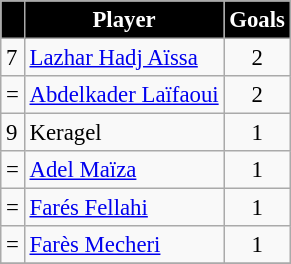<table border="0" class="wikitable" style="text-align:center;font-size:95%">
<tr>
<th scope=col style="color:#FFFFFF; background:#000000;"></th>
<th scope=col style="color:#FFFFFF; background:#000000;">Player</th>
<th scope=col style="color:#FFFFFF; background:#000000;">Goals</th>
</tr>
<tr>
<td align=left>7</td>
<td align=left> <a href='#'>Lazhar Hadj Aïssa</a></td>
<td align=center>2</td>
</tr>
<tr>
<td align=left>=</td>
<td align=left> <a href='#'>Abdelkader Laïfaoui</a></td>
<td align=center>2</td>
</tr>
<tr>
<td align=left>9</td>
<td align=left> Keragel</td>
<td align=center>1</td>
</tr>
<tr>
<td align=left>=</td>
<td align=left> <a href='#'>Adel Maïza</a></td>
<td align=center>1</td>
</tr>
<tr>
<td align=left>=</td>
<td align=left> <a href='#'>Farés Fellahi</a></td>
<td align=center>1</td>
</tr>
<tr>
<td align=left>=</td>
<td align=left> <a href='#'>Farès Mecheri</a></td>
<td align=center>1</td>
</tr>
<tr>
</tr>
</table>
